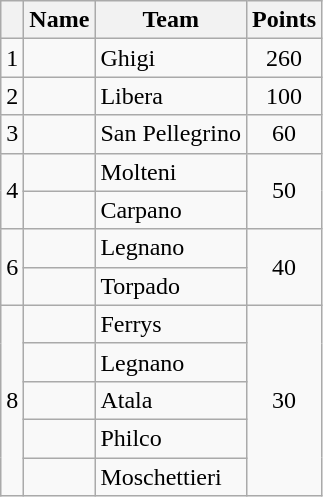<table class="wikitable">
<tr>
<th></th>
<th>Name</th>
<th>Team</th>
<th>Points</th>
</tr>
<tr>
<td style="text-align:center">1</td>
<td></td>
<td>Ghigi</td>
<td style="text-align:center">260</td>
</tr>
<tr>
<td style="text-align:center">2</td>
<td></td>
<td>Libera</td>
<td style="text-align:center">100</td>
</tr>
<tr>
<td style="text-align:center">3</td>
<td></td>
<td>San Pellegrino</td>
<td style="text-align:center">60</td>
</tr>
<tr>
<td style="text-align:center" rowspan="2">4</td>
<td></td>
<td>Molteni</td>
<td style="text-align:center" rowspan="2">50</td>
</tr>
<tr>
<td></td>
<td>Carpano</td>
</tr>
<tr>
<td style="text-align:center" rowspan="2">6</td>
<td></td>
<td>Legnano</td>
<td style="text-align:center" rowspan="2">40</td>
</tr>
<tr>
<td></td>
<td>Torpado</td>
</tr>
<tr>
<td style="text-align:center" rowspan="5">8</td>
<td></td>
<td>Ferrys</td>
<td style="text-align:center" rowspan="5">30</td>
</tr>
<tr>
<td></td>
<td>Legnano</td>
</tr>
<tr>
<td></td>
<td>Atala</td>
</tr>
<tr>
<td></td>
<td>Philco</td>
</tr>
<tr>
<td></td>
<td>Moschettieri</td>
</tr>
</table>
